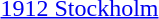<table>
<tr>
<td><a href='#'>1912 Stockholm</a><br></td>
<td></td>
<td></td>
<td></td>
</tr>
</table>
